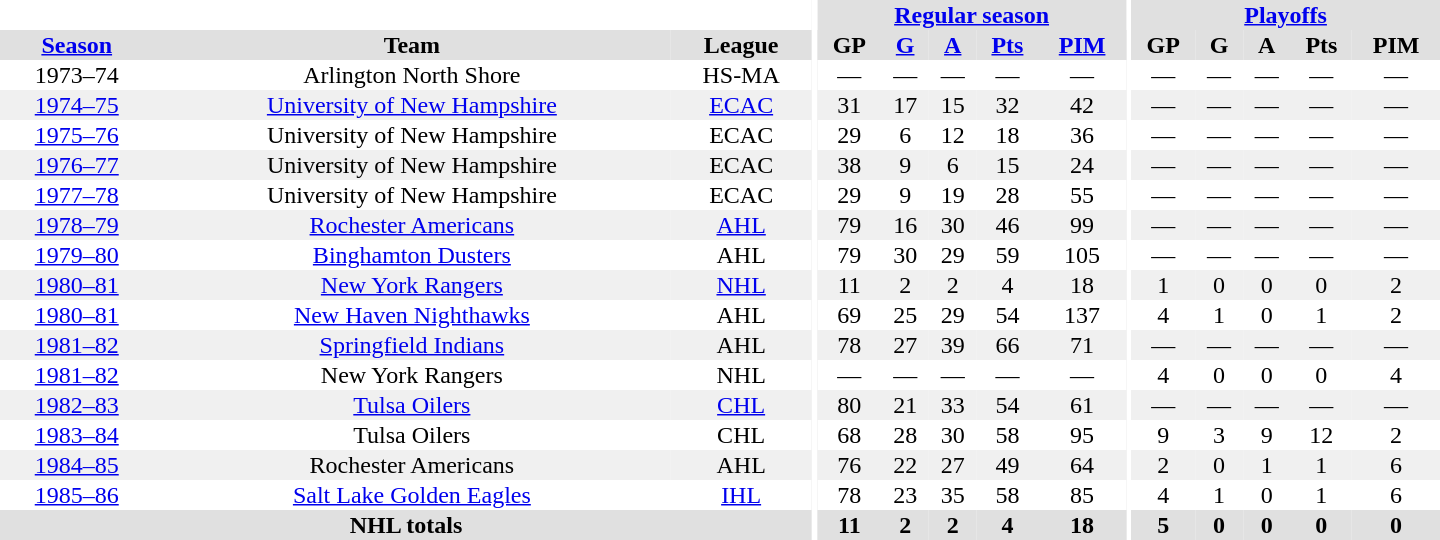<table border="0" cellpadding="1" cellspacing="0" style="text-align:center; width:60em">
<tr bgcolor="#e0e0e0">
<th colspan="3" bgcolor="#ffffff"></th>
<th rowspan="100" bgcolor="#ffffff"></th>
<th colspan="5"><a href='#'>Regular season</a></th>
<th rowspan="100" bgcolor="#ffffff"></th>
<th colspan="5"><a href='#'>Playoffs</a></th>
</tr>
<tr bgcolor="#e0e0e0">
<th><a href='#'>Season</a></th>
<th>Team</th>
<th>League</th>
<th>GP</th>
<th><a href='#'>G</a></th>
<th><a href='#'>A</a></th>
<th><a href='#'>Pts</a></th>
<th><a href='#'>PIM</a></th>
<th>GP</th>
<th>G</th>
<th>A</th>
<th>Pts</th>
<th>PIM</th>
</tr>
<tr>
<td>1973–74</td>
<td>Arlington North Shore</td>
<td>HS-MA</td>
<td>—</td>
<td>—</td>
<td>—</td>
<td>—</td>
<td>—</td>
<td>—</td>
<td>—</td>
<td>—</td>
<td>—</td>
<td>—</td>
</tr>
<tr bgcolor="#f0f0f0">
<td><a href='#'>1974–75</a></td>
<td><a href='#'>University of New Hampshire</a></td>
<td><a href='#'>ECAC</a></td>
<td>31</td>
<td>17</td>
<td>15</td>
<td>32</td>
<td>42</td>
<td>—</td>
<td>—</td>
<td>—</td>
<td>—</td>
<td>—</td>
</tr>
<tr>
<td><a href='#'>1975–76</a></td>
<td>University of New Hampshire</td>
<td>ECAC</td>
<td>29</td>
<td>6</td>
<td>12</td>
<td>18</td>
<td>36</td>
<td>—</td>
<td>—</td>
<td>—</td>
<td>—</td>
<td>—</td>
</tr>
<tr bgcolor="#f0f0f0">
<td><a href='#'>1976–77</a></td>
<td>University of New Hampshire</td>
<td>ECAC</td>
<td>38</td>
<td>9</td>
<td>6</td>
<td>15</td>
<td>24</td>
<td>—</td>
<td>—</td>
<td>—</td>
<td>—</td>
<td>—</td>
</tr>
<tr>
<td><a href='#'>1977–78</a></td>
<td>University of New Hampshire</td>
<td>ECAC</td>
<td>29</td>
<td>9</td>
<td>19</td>
<td>28</td>
<td>55</td>
<td>—</td>
<td>—</td>
<td>—</td>
<td>—</td>
<td>—</td>
</tr>
<tr bgcolor="#f0f0f0">
<td><a href='#'>1978–79</a></td>
<td><a href='#'>Rochester Americans</a></td>
<td><a href='#'>AHL</a></td>
<td>79</td>
<td>16</td>
<td>30</td>
<td>46</td>
<td>99</td>
<td>—</td>
<td>—</td>
<td>—</td>
<td>—</td>
<td>—</td>
</tr>
<tr>
<td><a href='#'>1979–80</a></td>
<td><a href='#'>Binghamton Dusters</a></td>
<td>AHL</td>
<td>79</td>
<td>30</td>
<td>29</td>
<td>59</td>
<td>105</td>
<td>—</td>
<td>—</td>
<td>—</td>
<td>—</td>
<td>—</td>
</tr>
<tr bgcolor="#f0f0f0">
<td><a href='#'>1980–81</a></td>
<td><a href='#'>New York Rangers</a></td>
<td><a href='#'>NHL</a></td>
<td>11</td>
<td>2</td>
<td>2</td>
<td>4</td>
<td>18</td>
<td>1</td>
<td>0</td>
<td>0</td>
<td>0</td>
<td>2</td>
</tr>
<tr>
<td><a href='#'>1980–81</a></td>
<td><a href='#'>New Haven Nighthawks</a></td>
<td>AHL</td>
<td>69</td>
<td>25</td>
<td>29</td>
<td>54</td>
<td>137</td>
<td>4</td>
<td>1</td>
<td>0</td>
<td>1</td>
<td>2</td>
</tr>
<tr bgcolor="#f0f0f0">
<td><a href='#'>1981–82</a></td>
<td><a href='#'>Springfield Indians</a></td>
<td>AHL</td>
<td>78</td>
<td>27</td>
<td>39</td>
<td>66</td>
<td>71</td>
<td>—</td>
<td>—</td>
<td>—</td>
<td>—</td>
<td>—</td>
</tr>
<tr>
<td><a href='#'>1981–82</a></td>
<td>New York Rangers</td>
<td>NHL</td>
<td>—</td>
<td>—</td>
<td>—</td>
<td>—</td>
<td>—</td>
<td>4</td>
<td>0</td>
<td>0</td>
<td>0</td>
<td>4</td>
</tr>
<tr bgcolor="#f0f0f0">
<td><a href='#'>1982–83</a></td>
<td><a href='#'>Tulsa Oilers</a></td>
<td><a href='#'>CHL</a></td>
<td>80</td>
<td>21</td>
<td>33</td>
<td>54</td>
<td>61</td>
<td>—</td>
<td>—</td>
<td>—</td>
<td>—</td>
<td>—</td>
</tr>
<tr>
<td><a href='#'>1983–84</a></td>
<td>Tulsa Oilers</td>
<td>CHL</td>
<td>68</td>
<td>28</td>
<td>30</td>
<td>58</td>
<td>95</td>
<td>9</td>
<td>3</td>
<td>9</td>
<td>12</td>
<td>2</td>
</tr>
<tr bgcolor="#f0f0f0">
<td><a href='#'>1984–85</a></td>
<td>Rochester Americans</td>
<td>AHL</td>
<td>76</td>
<td>22</td>
<td>27</td>
<td>49</td>
<td>64</td>
<td>2</td>
<td>0</td>
<td>1</td>
<td>1</td>
<td>6</td>
</tr>
<tr>
<td><a href='#'>1985–86</a></td>
<td><a href='#'>Salt Lake Golden Eagles</a></td>
<td><a href='#'>IHL</a></td>
<td>78</td>
<td>23</td>
<td>35</td>
<td>58</td>
<td>85</td>
<td>4</td>
<td>1</td>
<td>0</td>
<td>1</td>
<td>6</td>
</tr>
<tr bgcolor="#e0e0e0">
<th colspan="3">NHL totals</th>
<th>11</th>
<th>2</th>
<th>2</th>
<th>4</th>
<th>18</th>
<th>5</th>
<th>0</th>
<th>0</th>
<th>0</th>
<th>0</th>
</tr>
</table>
